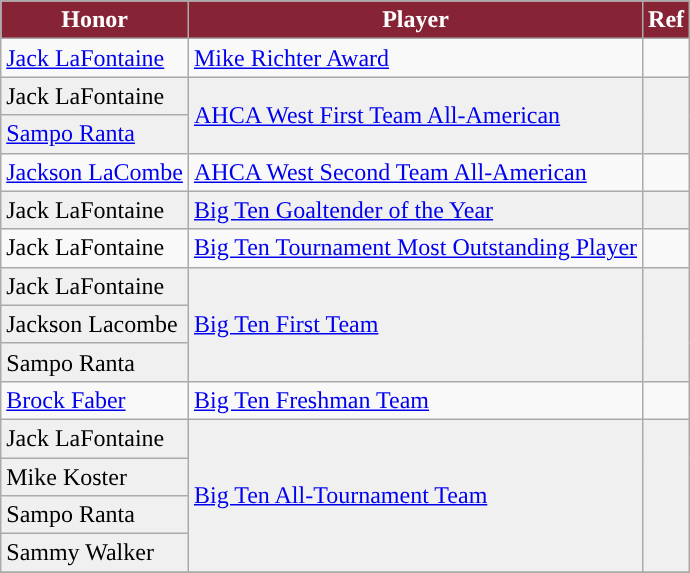<table class="wikitable">
<tr>
<th style="color:white; background:#862334; ">Honor</th>
<th style="color:white; background:#862334; ">Player</th>
<th style="color:white; background:#862334; ">Ref</th>
</tr>
<tr>
<td><a href='#'>Jack LaFontaine</a></td>
<td><a href='#'>Mike Richter Award</a></td>
<td></td>
</tr>
<tr bgcolor=f0f0f0>
<td>Jack LaFontaine</td>
<td rowspan=2><a href='#'>AHCA West First Team All-American</a></td>
<td rowspan=2></td>
</tr>
<tr bgcolor=f0f0f0>
<td><a href='#'>Sampo Ranta</a></td>
</tr>
<tr>
<td><a href='#'>Jackson LaCombe</a></td>
<td><a href='#'>AHCA West Second Team All-American</a></td>
<td></td>
</tr>
<tr bgcolor=f0f0f0>
<td>Jack LaFontaine</td>
<td><a href='#'>Big Ten Goaltender of the Year</a></td>
<td></td>
</tr>
<tr>
<td>Jack LaFontaine</td>
<td><a href='#'>Big Ten Tournament Most Outstanding Player</a></td>
<td></td>
</tr>
<tr bgcolor=f0f0f0>
<td>Jack LaFontaine</td>
<td rowspan=3><a href='#'>Big Ten First Team</a></td>
<td rowspan=3></td>
</tr>
<tr bgcolor=f0f0f0>
<td>Jackson Lacombe</td>
</tr>
<tr bgcolor=f0f0f0>
<td>Sampo Ranta</td>
</tr>
<tr>
<td><a href='#'>Brock Faber</a></td>
<td><a href='#'>Big Ten Freshman Team</a></td>
<td></td>
</tr>
<tr bgcolor=f0f0f0>
<td>Jack LaFontaine</td>
<td rowspan=4><a href='#'>Big Ten All-Tournament Team</a></td>
<td rowspan=4></td>
</tr>
<tr bgcolor=f0f0f0>
<td>Mike Koster</td>
</tr>
<tr bgcolor=f0f0f0>
<td>Sampo Ranta</td>
</tr>
<tr bgcolor=f0f0f0>
<td>Sammy Walker</td>
</tr>
<tr>
</tr>
</table>
